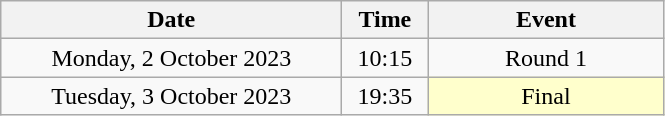<table class = "wikitable" style="text-align:center;">
<tr>
<th width=220>Date</th>
<th width=50>Time</th>
<th width=150>Event</th>
</tr>
<tr>
<td>Monday, 2 October 2023</td>
<td>10:15</td>
<td>Round 1</td>
</tr>
<tr>
<td>Tuesday, 3 October 2023</td>
<td>19:35</td>
<td bgcolor=ffffcc>Final</td>
</tr>
</table>
